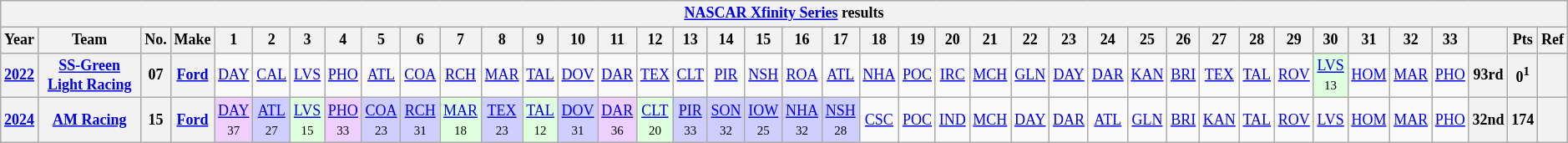<table class="wikitable" style="text-align:center; font-size:75%">
<tr>
<th colspan=40><a href='#'>NASCAR Xfinity Series</a> results</th>
</tr>
<tr>
<th>Year</th>
<th>Team</th>
<th>No.</th>
<th>Make</th>
<th>1</th>
<th>2</th>
<th>3</th>
<th>4</th>
<th>5</th>
<th>6</th>
<th>7</th>
<th>8</th>
<th>9</th>
<th>10</th>
<th>11</th>
<th>12</th>
<th>13</th>
<th>14</th>
<th>15</th>
<th>16</th>
<th>17</th>
<th>18</th>
<th>19</th>
<th>20</th>
<th>21</th>
<th>22</th>
<th>23</th>
<th>24</th>
<th>25</th>
<th>26</th>
<th>27</th>
<th>28</th>
<th>29</th>
<th>30</th>
<th>31</th>
<th>32</th>
<th>33</th>
<th></th>
<th>Pts</th>
<th>Ref</th>
</tr>
<tr>
<th><a href='#'>2022</a></th>
<th><a href='#'>SS-Green Light Racing</a></th>
<th>07</th>
<th><a href='#'>Ford</a></th>
<td><a href='#'>DAY</a></td>
<td><a href='#'>CAL</a></td>
<td><a href='#'>LVS</a></td>
<td><a href='#'>PHO</a></td>
<td><a href='#'>ATL</a></td>
<td><a href='#'>COA</a></td>
<td><a href='#'>RCH</a></td>
<td><a href='#'>MAR</a></td>
<td><a href='#'>TAL</a></td>
<td><a href='#'>DOV</a></td>
<td><a href='#'>DAR</a></td>
<td><a href='#'>TEX</a></td>
<td><a href='#'>CLT</a></td>
<td><a href='#'>PIR</a></td>
<td><a href='#'>NSH</a></td>
<td><a href='#'>ROA</a></td>
<td><a href='#'>ATL</a></td>
<td><a href='#'>NHA</a></td>
<td><a href='#'>POC</a></td>
<td><a href='#'>IRC</a></td>
<td><a href='#'>MCH</a></td>
<td><a href='#'>GLN</a></td>
<td><a href='#'>DAY</a></td>
<td><a href='#'>DAR</a></td>
<td><a href='#'>KAN</a></td>
<td><a href='#'>BRI</a></td>
<td><a href='#'>TEX</a></td>
<td><a href='#'>TAL</a></td>
<td><a href='#'>ROV</a></td>
<td style="background:#DFFFDF;"><a href='#'>LVS</a><br><small>13</small></td>
<td><a href='#'>HOM</a></td>
<td><a href='#'>MAR</a></td>
<td><a href='#'>PHO</a></td>
<th>93rd</th>
<th>0<sup>1</sup></th>
<th></th>
</tr>
<tr>
<th><a href='#'>2024</a></th>
<th><a href='#'>AM Racing</a></th>
<th>15</th>
<th><a href='#'>Ford</a></th>
<td style="background:#EFCFFF;"><a href='#'>DAY</a><br><small>37</small></td>
<td style="background:#CFCFFF;"><a href='#'>ATL</a><br><small>27</small></td>
<td style="background:#DFFFDF;"><a href='#'>LVS</a><br><small>15</small></td>
<td style="background:#EFCFFF;"><a href='#'>PHO</a><br><small>33</small></td>
<td style="background:#CFCFFF;"><a href='#'>COA</a><br><small>23</small></td>
<td style="background:#CFCFFF;"><a href='#'>RCH</a><br><small>31</small></td>
<td style="background:#DFFFDF;"><a href='#'>MAR</a><br><small>18</small></td>
<td style="background:#CFCFFF;"><a href='#'>TEX</a><br><small>23</small></td>
<td style="background:#DFFFDF;"><a href='#'>TAL</a><br><small>12</small></td>
<td style="background:#CFCFFF;"><a href='#'>DOV</a><br><small>31</small></td>
<td style="background:#EFCFFF;"><a href='#'>DAR</a><br><small>36</small></td>
<td style="background:#DFFFDF;"><a href='#'>CLT</a><br><small>20</small></td>
<td style="background:#CFCFFF;"><a href='#'>PIR</a><br><small>33</small></td>
<td style="background:#CFCFFF;"><a href='#'>SON</a><br><small>32</small></td>
<td style="background:#CFCFFF;"><a href='#'>IOW</a><br><small>25</small></td>
<td style="background:#CFCFFF;"><a href='#'>NHA</a><br><small>32</small></td>
<td style="background:#CFCFFF;"><a href='#'>NSH</a><br><small>28</small></td>
<td><a href='#'>CSC</a></td>
<td><a href='#'>POC</a></td>
<td><a href='#'>IND</a></td>
<td><a href='#'>MCH</a></td>
<td><a href='#'>DAY</a></td>
<td><a href='#'>DAR</a></td>
<td><a href='#'>ATL</a></td>
<td><a href='#'>GLN</a></td>
<td><a href='#'>BRI</a></td>
<td><a href='#'>KAN</a></td>
<td><a href='#'>TAL</a></td>
<td><a href='#'>ROV</a></td>
<td><a href='#'>LVS</a></td>
<td><a href='#'>HOM</a></td>
<td><a href='#'>MAR</a></td>
<td><a href='#'>PHO</a></td>
<th>32nd</th>
<th>174</th>
<th></th>
</tr>
</table>
